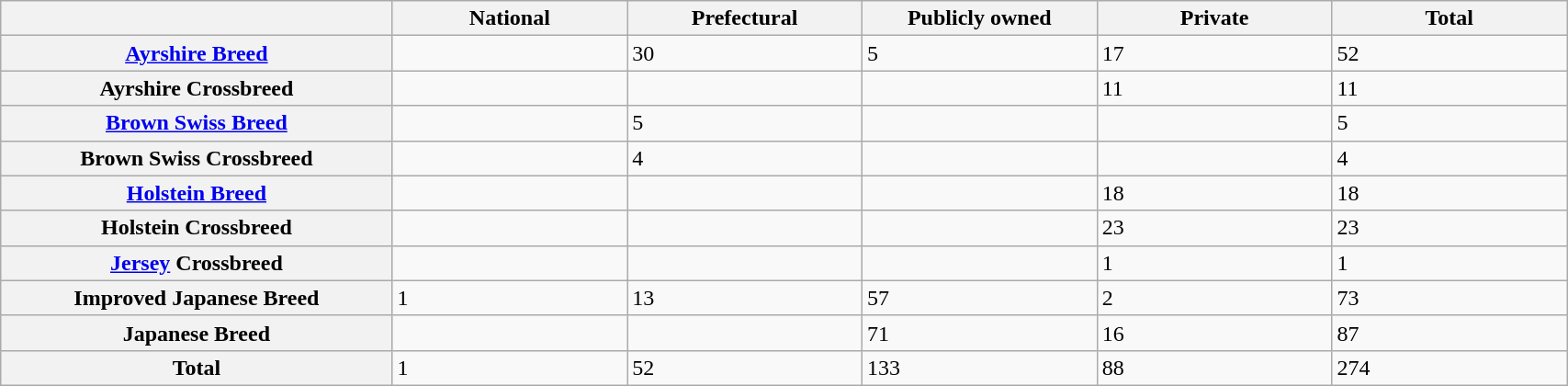<table class="wikitable" style="width:90%;" style="text-align:center;">
<tr>
<th></th>
<th style="width: 15%;">National</th>
<th style="width: 15%;">Prefectural</th>
<th style="width: 15%;">Publicly owned</th>
<th style="width: 15%;">Private</th>
<th style="width: 15%;">Total</th>
</tr>
<tr private !>
<th><a href='#'>Ayrshire Breed</a></th>
<td></td>
<td>30</td>
<td>5</td>
<td>17</td>
<td>52</td>
</tr>
<tr !>
<th>Ayrshire Crossbreed</th>
<td></td>
<td></td>
<td></td>
<td>11</td>
<td>11</td>
</tr>
<tr !>
<th><a href='#'>Brown Swiss Breed</a></th>
<td></td>
<td>5</td>
<td></td>
<td></td>
<td>5</td>
</tr>
<tr !>
<th>Brown Swiss Crossbreed</th>
<td></td>
<td>4</td>
<td></td>
<td></td>
<td>4</td>
</tr>
<tr !>
<th><a href='#'>Holstein Breed</a></th>
<td></td>
<td></td>
<td></td>
<td>18</td>
<td>18</td>
</tr>
<tr !>
<th>Holstein Crossbreed</th>
<td></td>
<td></td>
<td></td>
<td>23</td>
<td>23</td>
</tr>
<tr !>
<th><a href='#'>Jersey</a> Crossbreed</th>
<td></td>
<td></td>
<td></td>
<td>1</td>
<td>1</td>
</tr>
<tr !>
<th>Improved Japanese Breed</th>
<td>1</td>
<td>13</td>
<td>57</td>
<td>2</td>
<td>73</td>
</tr>
<tr !>
<th>Japanese Breed</th>
<td></td>
<td></td>
<td>71</td>
<td>16</td>
<td>87</td>
</tr>
<tr !>
<th>Total</th>
<td>1</td>
<td>52</td>
<td>133</td>
<td>88</td>
<td>274</td>
</tr>
</table>
